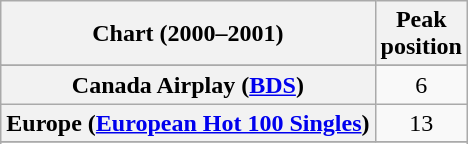<table class="wikitable sortable plainrowheaders" style="text-align:center">
<tr>
<th>Chart (2000–2001)</th>
<th>Peak<br>position</th>
</tr>
<tr>
</tr>
<tr>
</tr>
<tr>
</tr>
<tr>
</tr>
<tr>
</tr>
<tr>
<th scope="row">Canada Airplay (<a href='#'>BDS</a>)</th>
<td>6</td>
</tr>
<tr>
<th scope="row">Europe (<a href='#'>European Hot 100 Singles</a>)</th>
<td>13</td>
</tr>
<tr>
</tr>
<tr>
</tr>
<tr>
</tr>
<tr>
</tr>
<tr>
</tr>
<tr>
</tr>
<tr>
</tr>
<tr>
</tr>
<tr>
</tr>
<tr>
</tr>
<tr>
</tr>
<tr>
</tr>
<tr>
</tr>
<tr>
</tr>
<tr>
</tr>
</table>
